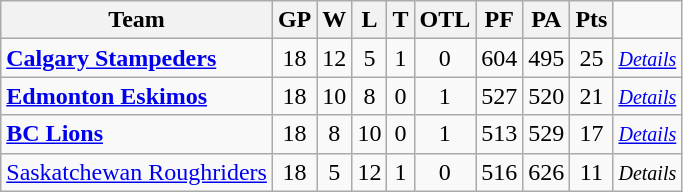<table class="wikitable">
<tr>
<th>Team</th>
<th>GP</th>
<th>W</th>
<th>L</th>
<th>T</th>
<th>OTL</th>
<th>PF</th>
<th>PA</th>
<th>Pts</th>
</tr>
<tr align="center">
<td align="left"><strong><a href='#'>Calgary Stampeders</a></strong></td>
<td>18</td>
<td>12</td>
<td>5</td>
<td>1</td>
<td>0</td>
<td>604</td>
<td>495</td>
<td>25</td>
<td><small><em><a href='#'>Details</a></em></small></td>
</tr>
<tr align="center">
<td align="left"><strong><a href='#'>Edmonton Eskimos</a></strong></td>
<td>18</td>
<td>10</td>
<td>8</td>
<td>0</td>
<td>1</td>
<td>527</td>
<td>520</td>
<td>21</td>
<td><small><em><a href='#'>Details</a></em></small></td>
</tr>
<tr align="center">
<td align="left"><strong><a href='#'>BC Lions</a></strong></td>
<td>18</td>
<td>8</td>
<td>10</td>
<td>0</td>
<td>1</td>
<td>513</td>
<td>529</td>
<td>17</td>
<td><small><em><a href='#'>Details</a></em></small></td>
</tr>
<tr align="center">
<td align="left"><a href='#'>Saskatchewan Roughriders</a></td>
<td>18</td>
<td>5</td>
<td>12</td>
<td>1</td>
<td>0</td>
<td>516</td>
<td>626</td>
<td>11</td>
<td><small><em>Details</em></small></td>
</tr>
</table>
